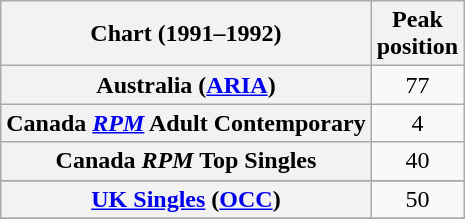<table class="wikitable sortable plainrowheaders" style="text-align:center">
<tr>
<th scope="col">Chart (1991–1992)</th>
<th scope="col">Peak<br>position</th>
</tr>
<tr>
<th scope="row">Australia (<a href='#'>ARIA</a>)</th>
<td>77</td>
</tr>
<tr>
<th scope="row">Canada <em><a href='#'>RPM</a></em> Adult Contemporary</th>
<td>4</td>
</tr>
<tr>
<th scope="row">Canada <em>RPM</em> Top Singles</th>
<td>40</td>
</tr>
<tr>
</tr>
<tr>
</tr>
<tr>
<th scope="row"><a href='#'>UK Singles</a> (<a href='#'>OCC</a>)</th>
<td>50</td>
</tr>
<tr>
</tr>
<tr>
</tr>
</table>
